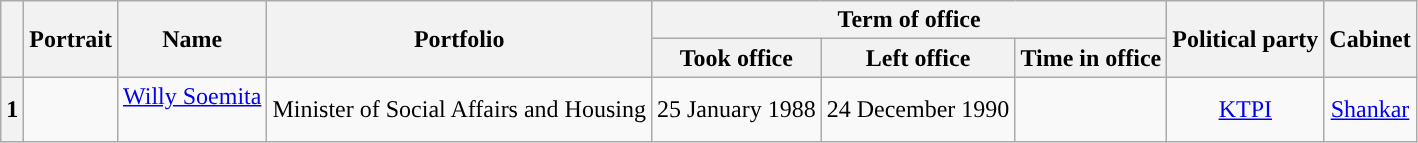<table class="wikitable" style="text-align:center">
<tr>
<th rowspan=2></th>
<th rowspan=2>Portrait</th>
<th rowspan=2>Name<br></th>
<th rowspan=2>Portfolio</th>
<th colspan=3>Term of office</th>
<th rowspan=2>Political party</th>
<th rowspan=2>Cabinet</th>
</tr>
<tr>
<th>Took office</th>
<th>Left office</th>
<th>Time in office</th>
</tr>
<tr>
<th style="background:">1</th>
<td></td>
<td><a href='#'>Willy Soemita</a><br><br></td>
<td>Minister of Social Affairs and Housing</td>
<td>25 January 1988</td>
<td>24 December 1990<br></td>
<td></td>
<td><a href='#'>KTPI</a></td>
<td><a href='#'>Shankar</a></td>
</tr>
</table>
